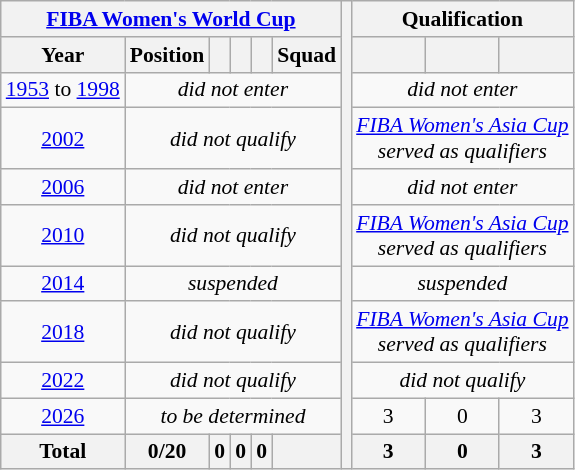<table class="wikitable" style="text-align: center;font-size:90%;">
<tr>
<th colspan=6><a href='#'>FIBA Women's World Cup</a></th>
<th rowspan=11></th>
<th colspan=3>Qualification</th>
</tr>
<tr>
<th>Year</th>
<th>Position</th>
<th></th>
<th></th>
<th></th>
<th>Squad</th>
<th></th>
<th></th>
<th></th>
</tr>
<tr>
<td><a href='#'>1953</a> to <a href='#'>1998</a></td>
<td colspan=5><em>did not enter</em></td>
<td colspan=3><em>did not enter</em></td>
</tr>
<tr>
<td> <a href='#'>2002</a></td>
<td colspan=5><em>did not qualify</em></td>
<td colspan=3><em><a href='#'>FIBA Women's Asia Cup</a><br>served as qualifiers</em></td>
</tr>
<tr>
<td> <a href='#'>2006</a></td>
<td colspan=5><em>did not enter</em></td>
<td colspan=3><em>did not enter</em></td>
</tr>
<tr>
<td> <a href='#'>2010</a></td>
<td colspan=5><em>did not qualify</em></td>
<td colspan=3><em><a href='#'>FIBA Women's Asia Cup</a><br>served as qualifiers</em></td>
</tr>
<tr>
<td> <a href='#'>2014</a></td>
<td colspan="5"><em>suspended</em></td>
<td colspan=3><em>suspended</em></td>
</tr>
<tr>
<td> <a href='#'>2018</a></td>
<td colspan=5><em>did not qualify</em></td>
<td colspan=3><em><a href='#'>FIBA Women's Asia Cup</a><br>served as qualifiers</em></td>
</tr>
<tr>
<td> <a href='#'>2022</a></td>
<td colspan=5><em>did not qualify</em></td>
<td colspan=3><em>did not qualify</em></td>
</tr>
<tr>
<td> <a href='#'>2026</a></td>
<td colspan="5"><em>to be determined</em></td>
<td>3</td>
<td>0</td>
<td>3</td>
</tr>
<tr>
<th>Total</th>
<th>0/20</th>
<th>0</th>
<th>0</th>
<th>0</th>
<th></th>
<th>3</th>
<th>0</th>
<th>3</th>
</tr>
</table>
